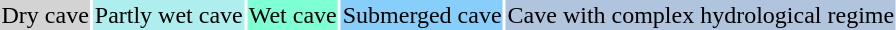<table style="background:transparent">
<tr>
<td bgcolor="LightGray">Dry cave</td>
<td bgcolor="PaleTurquoise">Partly wet cave</td>
<td bgcolor="Aquamarine">Wet cave</td>
<td bgcolor="LightSkyBlue">Submerged cave</td>
<td bgcolor="LightSteelBlue">Cave with complex hydrological regime</td>
</tr>
<tr>
</tr>
</table>
